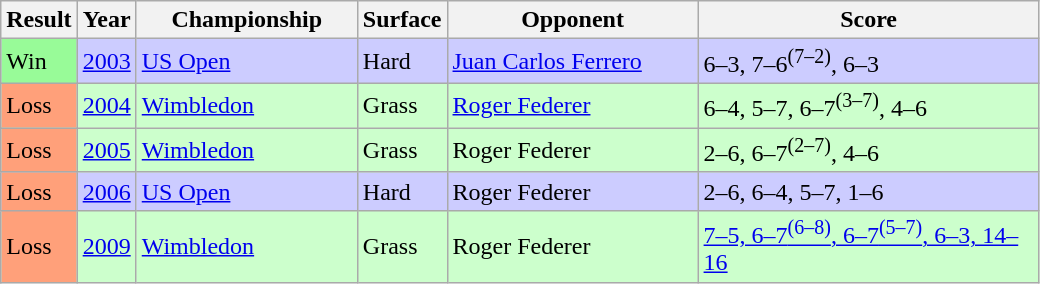<table class="sortable wikitable">
<tr>
<th style="width:40px">Result</th>
<th style="width:30px">Year</th>
<th style="width:140px">Championship</th>
<th>Surface</th>
<th style="width:160px">Opponent</th>
<th style="width:220px" class="unsortable">Score</th>
</tr>
<tr style="background:#ccccff;">
<td style="background:#98fb98;">Win</td>
<td><a href='#'>2003</a></td>
<td><a href='#'>US Open</a></td>
<td>Hard</td>
<td> <a href='#'>Juan Carlos Ferrero</a></td>
<td>6–3, 7–6<sup>(7–2)</sup>, 6–3</td>
</tr>
<tr style="background:#ccffcc;">
<td style="background:#ffa07a;">Loss</td>
<td><a href='#'>2004</a></td>
<td><a href='#'>Wimbledon</a></td>
<td>Grass</td>
<td> <a href='#'>Roger Federer</a></td>
<td>6–4, 5–7, 6–7<sup>(3–7)</sup>, 4–6</td>
</tr>
<tr style="background:#ccffcc;">
<td style="background:#ffa07a;">Loss</td>
<td><a href='#'>2005</a></td>
<td><a href='#'>Wimbledon</a></td>
<td>Grass</td>
<td> Roger Federer</td>
<td>2–6, 6–7<sup>(2–7)</sup>, 4–6</td>
</tr>
<tr style="background:#ccccff;">
<td style="background:#ffa07a;">Loss</td>
<td><a href='#'>2006</a></td>
<td><a href='#'>US Open</a></td>
<td>Hard</td>
<td> Roger Federer</td>
<td>2–6, 6–4, 5–7, 1–6</td>
</tr>
<tr style="background:#ccffcc;">
<td style="background:#ffa07a;">Loss</td>
<td><a href='#'>2009</a></td>
<td><a href='#'>Wimbledon</a></td>
<td>Grass</td>
<td> Roger Federer</td>
<td><a href='#'>7–5, 6–7<sup>(6–8)</sup>, 6–7<sup>(5–7)</sup>, 6–3, 14–16</a></td>
</tr>
</table>
